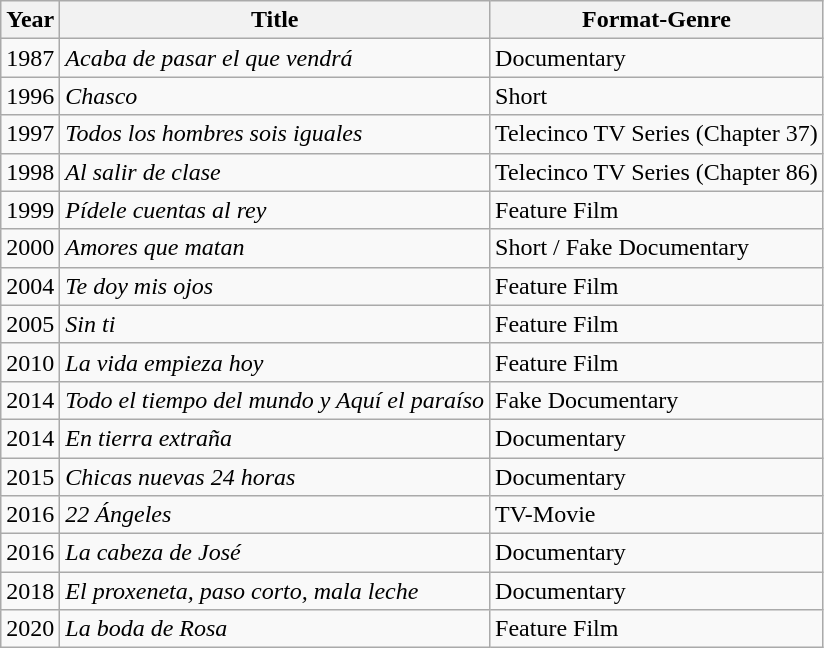<table class="wikitable">
<tr>
<th>Year</th>
<th>Title</th>
<th>Format-Genre</th>
</tr>
<tr>
<td>1987</td>
<td><em>Acaba de pasar el que vendrá</em></td>
<td>Documentary</td>
</tr>
<tr>
<td>1996</td>
<td><em>Chasco</em></td>
<td>Short</td>
</tr>
<tr>
<td>1997</td>
<td><em>Todos los hombres sois iguales</em></td>
<td>Telecinco TV Series (Chapter 37)</td>
</tr>
<tr>
<td>1998</td>
<td><em>Al salir de clase</em></td>
<td>Telecinco TV Series (Chapter 86)</td>
</tr>
<tr>
<td>1999</td>
<td><em>Pídele cuentas al rey</em></td>
<td>Feature Film</td>
</tr>
<tr>
<td>2000</td>
<td><em>Amores que matan</em></td>
<td>Short / Fake Documentary</td>
</tr>
<tr>
<td>2004</td>
<td><em>Te doy mis ojos</em></td>
<td>Feature Film</td>
</tr>
<tr>
<td>2005</td>
<td><em>Sin ti</em></td>
<td>Feature Film</td>
</tr>
<tr>
<td>2010</td>
<td><em>La vida empieza hoy</em></td>
<td>Feature Film</td>
</tr>
<tr>
<td>2014</td>
<td><em>Todo el tiempo del mundo y Aquí el paraíso</em></td>
<td>Fake Documentary</td>
</tr>
<tr>
<td>2014</td>
<td><em>En tierra extraña</em></td>
<td>Documentary</td>
</tr>
<tr>
<td>2015</td>
<td><em>Chicas nuevas 24 horas</em></td>
<td>Documentary</td>
</tr>
<tr>
<td>2016</td>
<td><em>22 Ángeles</em></td>
<td>TV-Movie</td>
</tr>
<tr>
<td>2016</td>
<td><em>La cabeza de José</em></td>
<td>Documentary</td>
</tr>
<tr>
<td>2018</td>
<td><em>El proxeneta, paso corto, mala leche</em></td>
<td>Documentary</td>
</tr>
<tr>
<td>2020</td>
<td><em>La boda de Rosa</em></td>
<td>Feature Film</td>
</tr>
</table>
